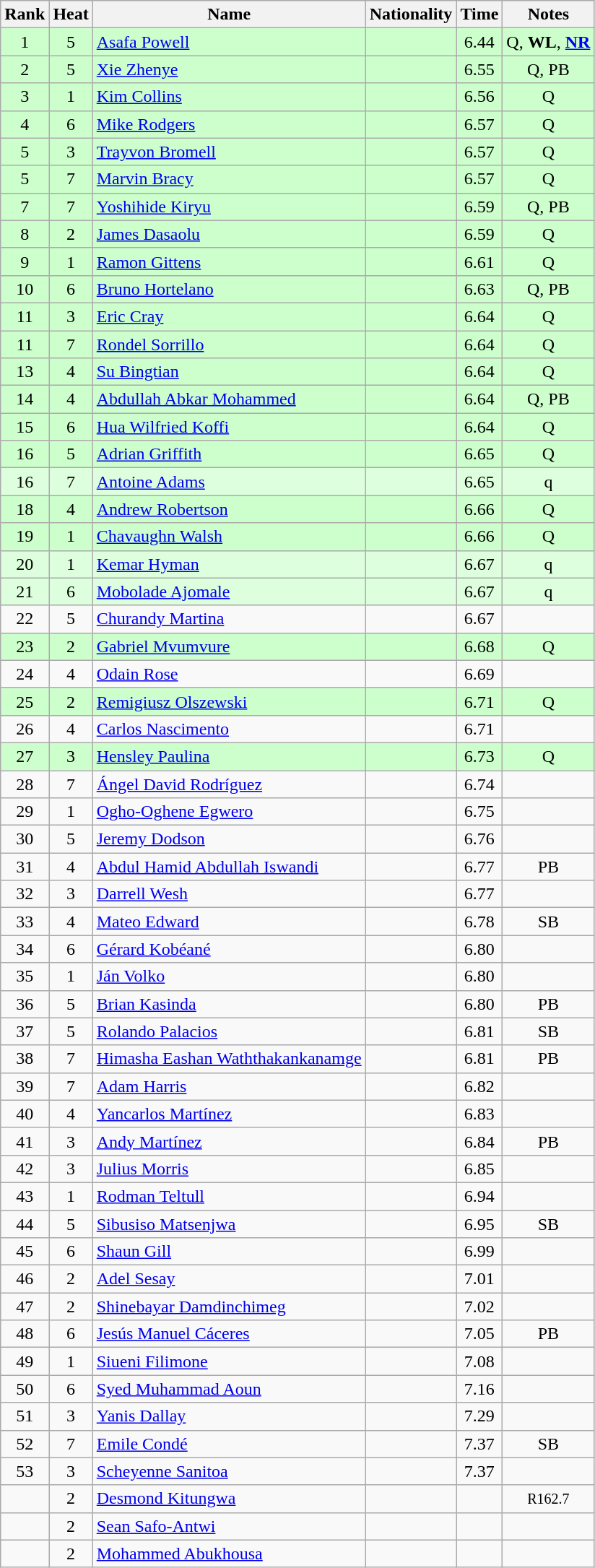<table class="wikitable sortable" style="text-align:center">
<tr>
<th>Rank</th>
<th>Heat</th>
<th>Name</th>
<th>Nationality</th>
<th>Time</th>
<th>Notes</th>
</tr>
<tr bgcolor=ccffcc>
<td>1</td>
<td>5</td>
<td align=left><a href='#'>Asafa Powell</a></td>
<td align=left></td>
<td>6.44</td>
<td>Q, <strong>WL</strong>, <strong><a href='#'>NR</a></strong></td>
</tr>
<tr bgcolor=ccffcc>
<td>2</td>
<td>5</td>
<td align=left><a href='#'>Xie Zhenye</a></td>
<td align=left></td>
<td>6.55</td>
<td>Q, PB</td>
</tr>
<tr bgcolor=ccffcc>
<td>3</td>
<td>1</td>
<td align=left><a href='#'>Kim Collins</a></td>
<td align=left></td>
<td>6.56</td>
<td>Q</td>
</tr>
<tr bgcolor=ccffcc>
<td>4</td>
<td>6</td>
<td align=left><a href='#'>Mike Rodgers</a></td>
<td align=left></td>
<td>6.57</td>
<td>Q</td>
</tr>
<tr bgcolor=ccffcc>
<td>5</td>
<td>3</td>
<td align=left><a href='#'>Trayvon Bromell</a></td>
<td align=left></td>
<td>6.57</td>
<td>Q</td>
</tr>
<tr bgcolor=ccffcc>
<td>5</td>
<td>7</td>
<td align=left><a href='#'>Marvin Bracy</a></td>
<td align=left></td>
<td>6.57</td>
<td>Q</td>
</tr>
<tr bgcolor=ccffcc>
<td>7</td>
<td>7</td>
<td align=left><a href='#'>Yoshihide Kiryu</a></td>
<td align=left></td>
<td>6.59</td>
<td>Q, PB</td>
</tr>
<tr bgcolor=ccffcc>
<td>8</td>
<td>2</td>
<td align=left><a href='#'>James Dasaolu</a></td>
<td align=left></td>
<td>6.59</td>
<td>Q</td>
</tr>
<tr bgcolor=ccffcc>
<td>9</td>
<td>1</td>
<td align=left><a href='#'>Ramon Gittens</a></td>
<td align=left></td>
<td>6.61</td>
<td>Q</td>
</tr>
<tr bgcolor=ccffcc>
<td>10</td>
<td>6</td>
<td align=left><a href='#'>Bruno Hortelano</a></td>
<td align=left></td>
<td>6.63</td>
<td>Q, PB</td>
</tr>
<tr bgcolor=ccffcc>
<td>11</td>
<td>3</td>
<td align=left><a href='#'>Eric Cray</a></td>
<td align=left></td>
<td>6.64</td>
<td>Q</td>
</tr>
<tr bgcolor=ccffcc>
<td>11</td>
<td>7</td>
<td align=left><a href='#'>Rondel Sorrillo</a></td>
<td align=left></td>
<td>6.64</td>
<td>Q</td>
</tr>
<tr bgcolor=ccffcc>
<td>13</td>
<td>4</td>
<td align=left><a href='#'>Su Bingtian</a></td>
<td align=left></td>
<td>6.64</td>
<td>Q</td>
</tr>
<tr bgcolor=ccffcc>
<td>14</td>
<td>4</td>
<td align=left><a href='#'>Abdullah Abkar Mohammed</a></td>
<td align=left></td>
<td>6.64</td>
<td>Q, PB</td>
</tr>
<tr bgcolor=ccffcc>
<td>15</td>
<td>6</td>
<td align=left><a href='#'>Hua Wilfried Koffi</a></td>
<td align=left></td>
<td>6.64</td>
<td>Q</td>
</tr>
<tr bgcolor=ccffcc>
<td>16</td>
<td>5</td>
<td align=left><a href='#'>Adrian Griffith</a></td>
<td align=left></td>
<td>6.65</td>
<td>Q</td>
</tr>
<tr bgcolor=ddffdd>
<td>16</td>
<td>7</td>
<td align=left><a href='#'>Antoine Adams</a></td>
<td align=left></td>
<td>6.65</td>
<td>q</td>
</tr>
<tr bgcolor=ccffcc>
<td>18</td>
<td>4</td>
<td align=left><a href='#'>Andrew Robertson</a></td>
<td align=left></td>
<td>6.66</td>
<td>Q</td>
</tr>
<tr bgcolor=ccffcc>
<td>19</td>
<td>1</td>
<td align=left><a href='#'>Chavaughn Walsh</a></td>
<td align=left></td>
<td>6.66</td>
<td>Q</td>
</tr>
<tr bgcolor=ddffdd>
<td>20</td>
<td>1</td>
<td align=left><a href='#'>Kemar Hyman</a></td>
<td align=left></td>
<td>6.67</td>
<td>q</td>
</tr>
<tr bgcolor=ddffdd>
<td>21</td>
<td>6</td>
<td align=left><a href='#'>Mobolade Ajomale</a></td>
<td align=left></td>
<td>6.67</td>
<td>q</td>
</tr>
<tr>
<td>22</td>
<td>5</td>
<td align=left><a href='#'>Churandy Martina</a></td>
<td align=left></td>
<td>6.67</td>
<td></td>
</tr>
<tr bgcolor=ccffcc>
<td>23</td>
<td>2</td>
<td align=left><a href='#'>Gabriel Mvumvure</a></td>
<td align=left></td>
<td>6.68</td>
<td>Q</td>
</tr>
<tr>
<td>24</td>
<td>4</td>
<td align=left><a href='#'>Odain Rose</a></td>
<td align=left></td>
<td>6.69</td>
<td></td>
</tr>
<tr bgcolor=ccffcc>
<td>25</td>
<td>2</td>
<td align=left><a href='#'>Remigiusz Olszewski</a></td>
<td align=left></td>
<td>6.71</td>
<td>Q</td>
</tr>
<tr>
<td>26</td>
<td>4</td>
<td align=left><a href='#'>Carlos Nascimento</a></td>
<td align=left></td>
<td>6.71</td>
<td></td>
</tr>
<tr bgcolor=ccffcc>
<td>27</td>
<td>3</td>
<td align=left><a href='#'>Hensley Paulina</a></td>
<td align=left></td>
<td>6.73</td>
<td>Q</td>
</tr>
<tr>
<td>28</td>
<td>7</td>
<td align=left><a href='#'>Ángel David Rodríguez</a></td>
<td align=left></td>
<td>6.74</td>
<td></td>
</tr>
<tr>
<td>29</td>
<td>1</td>
<td align=left><a href='#'>Ogho-Oghene Egwero</a></td>
<td align=left></td>
<td>6.75</td>
<td></td>
</tr>
<tr>
<td>30</td>
<td>5</td>
<td align=left><a href='#'>Jeremy Dodson</a></td>
<td align=left></td>
<td>6.76</td>
<td></td>
</tr>
<tr>
<td>31</td>
<td>4</td>
<td align=left><a href='#'>Abdul Hamid Abdullah Iswandi</a></td>
<td align=left></td>
<td>6.77</td>
<td>PB</td>
</tr>
<tr>
<td>32</td>
<td>3</td>
<td align=left><a href='#'>Darrell Wesh</a></td>
<td align=left></td>
<td>6.77</td>
<td></td>
</tr>
<tr>
<td>33</td>
<td>4</td>
<td align=left><a href='#'>Mateo Edward</a></td>
<td align=left></td>
<td>6.78</td>
<td>SB</td>
</tr>
<tr>
<td>34</td>
<td>6</td>
<td align=left><a href='#'>Gérard Kobéané</a></td>
<td align=left></td>
<td>6.80</td>
<td></td>
</tr>
<tr>
<td>35</td>
<td>1</td>
<td align=left><a href='#'>Ján Volko</a></td>
<td align=left></td>
<td>6.80</td>
<td></td>
</tr>
<tr>
<td>36</td>
<td>5</td>
<td align=left><a href='#'>Brian Kasinda</a></td>
<td align=left></td>
<td>6.80</td>
<td>PB</td>
</tr>
<tr>
<td>37</td>
<td>5</td>
<td align=left><a href='#'>Rolando Palacios</a></td>
<td align=left></td>
<td>6.81</td>
<td>SB</td>
</tr>
<tr>
<td>38</td>
<td>7</td>
<td align=left><a href='#'>Himasha Eashan Waththakankanamge</a></td>
<td align=left></td>
<td>6.81</td>
<td>PB</td>
</tr>
<tr>
<td>39</td>
<td>7</td>
<td align=left><a href='#'>Adam Harris</a></td>
<td align=left></td>
<td>6.82</td>
<td></td>
</tr>
<tr>
<td>40</td>
<td>4</td>
<td align=left><a href='#'>Yancarlos Martínez</a></td>
<td align=left></td>
<td>6.83</td>
<td></td>
</tr>
<tr>
<td>41</td>
<td>3</td>
<td align=left><a href='#'>Andy Martínez</a></td>
<td align=left></td>
<td>6.84</td>
<td>PB</td>
</tr>
<tr>
<td>42</td>
<td>3</td>
<td align=left><a href='#'>Julius Morris</a></td>
<td align=left></td>
<td>6.85</td>
<td></td>
</tr>
<tr>
<td>43</td>
<td>1</td>
<td align=left><a href='#'>Rodman Teltull</a></td>
<td align=left></td>
<td>6.94</td>
<td></td>
</tr>
<tr>
<td>44</td>
<td>5</td>
<td align=left><a href='#'>Sibusiso Matsenjwa</a></td>
<td align=left></td>
<td>6.95</td>
<td>SB</td>
</tr>
<tr>
<td>45</td>
<td>6</td>
<td align=left><a href='#'>Shaun Gill</a></td>
<td align=left></td>
<td>6.99</td>
<td></td>
</tr>
<tr>
<td>46</td>
<td>2</td>
<td align=left><a href='#'>Adel Sesay</a></td>
<td align=left></td>
<td>7.01</td>
<td></td>
</tr>
<tr>
<td>47</td>
<td>2</td>
<td align=left><a href='#'>Shinebayar Damdinchimeg</a></td>
<td align=left></td>
<td>7.02</td>
<td></td>
</tr>
<tr>
<td>48</td>
<td>6</td>
<td align=left><a href='#'>Jesús Manuel Cáceres</a></td>
<td align=left></td>
<td>7.05</td>
<td>PB</td>
</tr>
<tr>
<td>49</td>
<td>1</td>
<td align=left><a href='#'>Siueni Filimone</a></td>
<td align=left></td>
<td>7.08</td>
<td></td>
</tr>
<tr>
<td>50</td>
<td>6</td>
<td align=left><a href='#'>Syed Muhammad Aoun</a></td>
<td align=left></td>
<td>7.16</td>
<td></td>
</tr>
<tr>
<td>51</td>
<td>3</td>
<td align=left><a href='#'>Yanis Dallay</a></td>
<td align=left></td>
<td>7.29</td>
<td></td>
</tr>
<tr>
<td>52</td>
<td>7</td>
<td align=left><a href='#'>Emile Condé</a></td>
<td align=left></td>
<td>7.37</td>
<td>SB</td>
</tr>
<tr>
<td>53</td>
<td>3</td>
<td align=left><a href='#'>Scheyenne Sanitoa</a></td>
<td align=left></td>
<td>7.37</td>
<td></td>
</tr>
<tr>
<td></td>
<td>2</td>
<td align=left><a href='#'>Desmond Kitungwa</a></td>
<td align=left></td>
<td></td>
<td><small>R162.7</small></td>
</tr>
<tr>
<td></td>
<td>2</td>
<td align=left><a href='#'>Sean Safo-Antwi</a></td>
<td align=left></td>
<td></td>
<td></td>
</tr>
<tr>
<td></td>
<td>2</td>
<td align=left><a href='#'>Mohammed Abukhousa</a></td>
<td align=left></td>
<td></td>
<td></td>
</tr>
</table>
